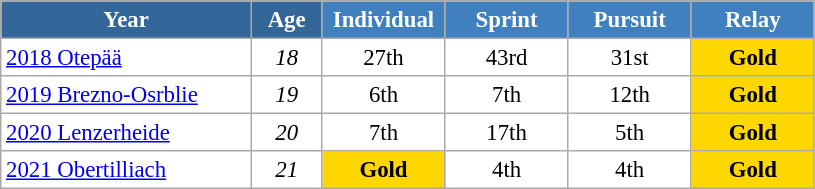<table class="wikitable" style="font-size:95%; text-align:center; border:grey solid 1px; border-collapse:collapse; background:#ffffff;">
<tr>
<th style="background-color:#369; color:white;    width:160px;">Year</th>
<th style="background-color:#369; color:white;    width:40px;">Age</th>
<th style="background-color:#4180be; color:white; width:75px;">Individual</th>
<th style="background-color:#4180be; color:white; width:75px;">Sprint</th>
<th style="background-color:#4180be; color:white; width:75px;">Pursuit</th>
<th style="background-color:#4180be; color:white; width:75px;">Relay</th>
</tr>
<tr>
<td align=left> <a href='#'>2018 Otepää</a></td>
<td><em>18</em></td>
<td>27th</td>
<td>43rd</td>
<td>31st</td>
<td style="background:gold"><strong>Gold</strong></td>
</tr>
<tr>
<td align=left> <a href='#'>2019 Brezno-Osrblie</a></td>
<td><em>19</em></td>
<td>6th</td>
<td>7th</td>
<td>12th</td>
<td style="background:gold"><strong>Gold</strong></td>
</tr>
<tr>
<td align=left> <a href='#'>2020 Lenzerheide</a></td>
<td><em>20</em></td>
<td>7th</td>
<td>17th</td>
<td>5th</td>
<td style="background:gold"><strong>Gold</strong></td>
</tr>
<tr>
<td align=left> <a href='#'>2021 Obertilliach</a></td>
<td><em>21</em></td>
<td style="background:gold"><strong>Gold</strong></td>
<td>4th</td>
<td>4th</td>
<td style="background:gold"><strong>Gold</strong></td>
</tr>
</table>
